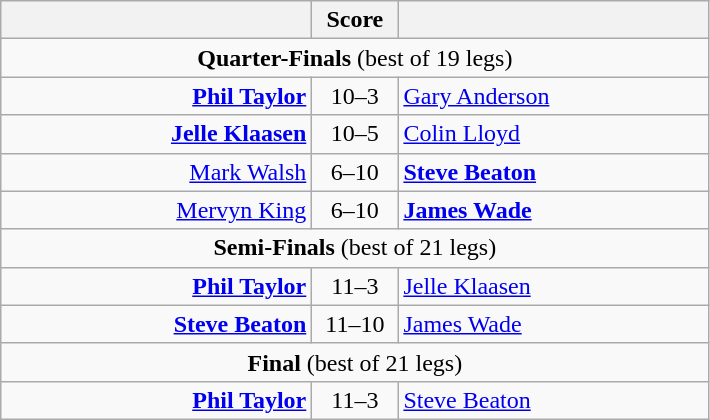<table class=wikitable style="text-align:center">
<tr>
<th width=200></th>
<th width=50>Score</th>
<th width=200></th>
</tr>
<tr align=center>
<td colspan="3"><strong>Quarter-Finals</strong> (best of 19 legs)</td>
</tr>
<tr align=left>
<td align=right><strong><a href='#'>Phil Taylor</a></strong> </td>
<td align=center>10–3</td>
<td> <a href='#'>Gary Anderson</a></td>
</tr>
<tr align=left>
<td align=right><strong><a href='#'>Jelle Klaasen</a></strong> </td>
<td align=center>10–5</td>
<td> <a href='#'>Colin Lloyd</a></td>
</tr>
<tr align=left>
<td align=right><a href='#'>Mark Walsh</a> </td>
<td align=center>6–10</td>
<td> <strong><a href='#'>Steve Beaton</a></strong></td>
</tr>
<tr align=left>
<td align=right><a href='#'>Mervyn King</a> </td>
<td align=center>6–10</td>
<td> <strong><a href='#'>James Wade</a></strong></td>
</tr>
<tr align=center>
<td colspan="3"><strong>Semi-Finals</strong> (best of 21 legs)</td>
</tr>
<tr align=left>
<td align=right><strong><a href='#'>Phil Taylor</a></strong> </td>
<td align=center>11–3</td>
<td> <a href='#'>Jelle Klaasen</a></td>
</tr>
<tr align=left>
<td align=right><strong><a href='#'>Steve Beaton</a></strong> </td>
<td align=center>11–10</td>
<td> <a href='#'>James Wade</a></td>
</tr>
<tr align=center>
<td colspan="3"><strong>Final</strong> (best of 21 legs)</td>
</tr>
<tr align=left>
<td align=right><strong><a href='#'>Phil Taylor</a></strong> </td>
<td align=center>11–3</td>
<td> <a href='#'>Steve Beaton</a></td>
</tr>
</table>
